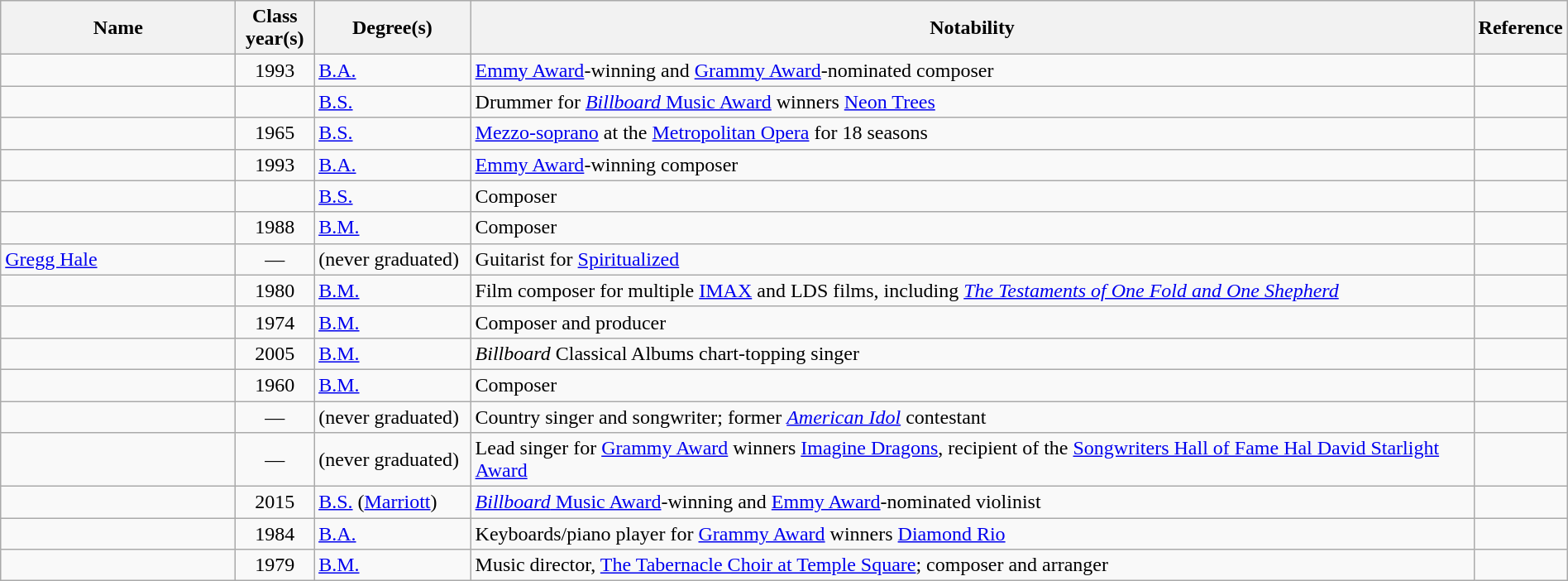<table class="wikitable sortable" style="width:100%">
<tr>
<th style="width:15%;">Name</th>
<th style="width:5%;">Class year(s)</th>
<th style="width:10%;">Degree(s)</th>
<th style="width:*;" class="unsortable">Notability</th>
<th style="width:5%;" class="unsortable">Reference</th>
</tr>
<tr>
<td></td>
<td style="text-align:center;">1993</td>
<td><a href='#'>B.A.</a></td>
<td><a href='#'>Emmy Award</a>-winning and <a href='#'>Grammy Award</a>-nominated composer</td>
<td style="text-align:center;"></td>
</tr>
<tr>
<td></td>
<td style="text-align:center;"></td>
<td><a href='#'>B.S.</a></td>
<td>Drummer for <a href='#'><em>Billboard</em> Music Award</a> winners <a href='#'>Neon Trees</a></td>
<td style="text-align:center;"></td>
</tr>
<tr>
<td></td>
<td style="text-align:center;">1965</td>
<td><a href='#'>B.S.</a></td>
<td><a href='#'>Mezzo-soprano</a> at the <a href='#'>Metropolitan Opera</a> for 18 seasons</td>
<td style="text-align:center;"></td>
</tr>
<tr>
<td></td>
<td style="text-align:center;">1993</td>
<td><a href='#'>B.A.</a></td>
<td><a href='#'>Emmy Award</a>-winning composer</td>
<td style="text-align:center;"></td>
</tr>
<tr>
<td></td>
<td style="text-align:center;"></td>
<td><a href='#'>B.S.</a></td>
<td>Composer</td>
<td style="text-align:center;"></td>
</tr>
<tr>
<td></td>
<td style="text-align:center;">1988</td>
<td><a href='#'>B.M.</a></td>
<td>Composer</td>
<td style="text-align:center;"></td>
</tr>
<tr>
<td><a href='#'>Gregg Hale</a></td>
<td style="text-align:center;">—</td>
<td>(never graduated)</td>
<td>Guitarist for <a href='#'>Spiritualized</a></td>
<td style="text-align:center;"></td>
</tr>
<tr>
<td></td>
<td style="text-align:center;">1980</td>
<td><a href='#'>B.M.</a></td>
<td>Film composer for multiple <a href='#'>IMAX</a> and LDS films, including <em><a href='#'>The Testaments of One Fold and One Shepherd</a></em></td>
<td style="text-align:center;"></td>
</tr>
<tr>
<td></td>
<td style="text-align:center;">1974</td>
<td><a href='#'>B.M.</a></td>
<td>Composer and producer</td>
<td style="text-align:center;"></td>
</tr>
<tr>
<td></td>
<td style="text-align:center;">2005</td>
<td><a href='#'>B.M.</a></td>
<td><em>Billboard</em> Classical Albums chart-topping singer</td>
<td style="text-align:center;"></td>
</tr>
<tr>
<td></td>
<td style="text-align:center;">1960</td>
<td><a href='#'>B.M.</a></td>
<td>Composer</td>
<td style="text-align:center;"></td>
</tr>
<tr>
<td></td>
<td style="text-align:center;">—</td>
<td>(never graduated)</td>
<td>Country singer and songwriter; former <em><a href='#'>American Idol</a></em> contestant</td>
<td style="text-align:center;"></td>
</tr>
<tr>
<td></td>
<td style="text-align:center;">—</td>
<td>(never graduated)</td>
<td>Lead singer for <a href='#'>Grammy Award</a> winners <a href='#'>Imagine Dragons</a>, recipient of the <a href='#'>Songwriters Hall of Fame Hal David Starlight Award</a></td>
<td style="text-align:center;"></td>
</tr>
<tr>
<td></td>
<td style="text-align:center;">2015</td>
<td><a href='#'>B.S.</a> (<a href='#'>Marriott</a>)</td>
<td><a href='#'><em>Billboard</em> Music Award</a>-winning and <a href='#'>Emmy Award</a>-nominated violinist</td>
<td style="text-align:center;"></td>
</tr>
<tr>
<td></td>
<td style="text-align:center;">1984</td>
<td><a href='#'>B.A.</a></td>
<td>Keyboards/piano player for <a href='#'>Grammy Award</a> winners <a href='#'>Diamond Rio</a></td>
<td style="text-align:center;"></td>
</tr>
<tr>
<td></td>
<td style="text-align:center;">1979</td>
<td><a href='#'>B.M.</a></td>
<td>Music director, <a href='#'>The Tabernacle Choir at Temple Square</a>; composer and arranger</td>
<td style="text-align:center;"></td>
</tr>
</table>
